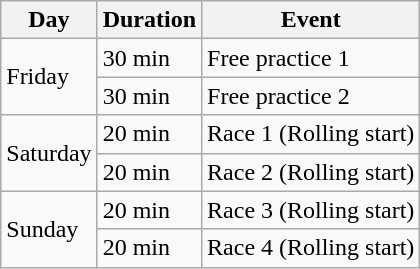<table class="wikitable">
<tr>
<th>Day</th>
<th>Duration</th>
<th>Event</th>
</tr>
<tr>
<td rowspan="2">Friday</td>
<td>30 min</td>
<td>Free practice 1</td>
</tr>
<tr>
<td>30 min</td>
<td>Free practice 2</td>
</tr>
<tr>
<td rowspan="2">Saturday</td>
<td>20 min</td>
<td>Race 1 (Rolling start)</td>
</tr>
<tr>
<td>20 min</td>
<td>Race 2 (Rolling start)</td>
</tr>
<tr>
<td rowspan="2">Sunday</td>
<td>20 min</td>
<td>Race 3 (Rolling start)</td>
</tr>
<tr>
<td>20 min</td>
<td>Race 4 (Rolling start)</td>
</tr>
</table>
